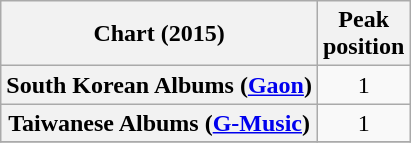<table class="wikitable plainrowheaders" style="text-align:center">
<tr>
<th scope="col">Chart (2015)</th>
<th scope="col">Peak<br>position</th>
</tr>
<tr>
<th scope="row">South Korean Albums (<a href='#'>Gaon</a>)</th>
<td style="text-align:center;">1</td>
</tr>
<tr>
<th scope="row">Taiwanese Albums (<a href='#'>G-Music</a>)</th>
<td style="text-align:center;">1</td>
</tr>
<tr>
</tr>
</table>
